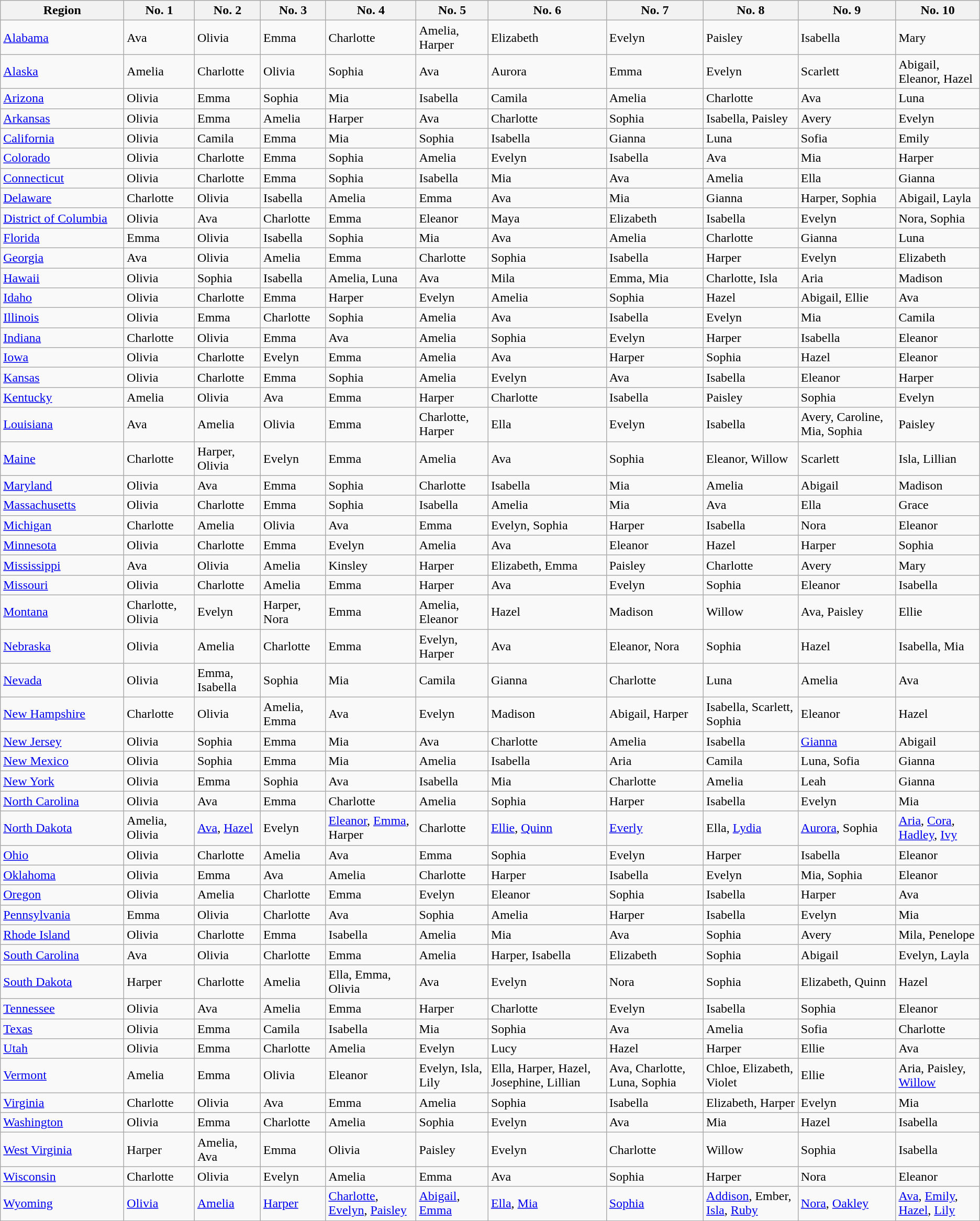<table class="wikitable sortable mw-collapsible" style="min-width:22em">
<tr>
<th width=150>Region</th>
<th>No. 1</th>
<th>No. 2</th>
<th>No. 3</th>
<th>No. 4</th>
<th>No. 5</th>
<th>No. 6</th>
<th>No. 7</th>
<th>No. 8</th>
<th>No. 9</th>
<th>No. 10</th>
</tr>
<tr>
<td><a href='#'>Alabama</a></td>
<td>Ava</td>
<td>Olivia</td>
<td>Emma</td>
<td>Charlotte</td>
<td>Amelia, Harper</td>
<td>Elizabeth</td>
<td>Evelyn</td>
<td>Paisley</td>
<td>Isabella</td>
<td>Mary</td>
</tr>
<tr>
<td><a href='#'>Alaska</a></td>
<td>Amelia</td>
<td>Charlotte</td>
<td>Olivia</td>
<td>Sophia</td>
<td>Ava</td>
<td>Aurora</td>
<td>Emma</td>
<td>Evelyn</td>
<td>Scarlett</td>
<td>Abigail, Eleanor, Hazel</td>
</tr>
<tr>
<td><a href='#'>Arizona</a></td>
<td>Olivia</td>
<td>Emma</td>
<td>Sophia</td>
<td>Mia</td>
<td>Isabella</td>
<td>Camila</td>
<td>Amelia</td>
<td>Charlotte</td>
<td>Ava</td>
<td>Luna</td>
</tr>
<tr>
<td><a href='#'>Arkansas</a></td>
<td>Olivia</td>
<td>Emma</td>
<td>Amelia</td>
<td>Harper</td>
<td>Ava</td>
<td>Charlotte</td>
<td>Sophia</td>
<td>Isabella, Paisley</td>
<td>Avery</td>
<td>Evelyn</td>
</tr>
<tr>
<td><a href='#'>California</a></td>
<td>Olivia</td>
<td>Camila</td>
<td>Emma</td>
<td>Mia</td>
<td>Sophia</td>
<td>Isabella</td>
<td>Gianna</td>
<td>Luna</td>
<td>Sofia</td>
<td>Emily</td>
</tr>
<tr>
<td><a href='#'>Colorado</a></td>
<td>Olivia</td>
<td>Charlotte</td>
<td>Emma</td>
<td>Sophia</td>
<td>Amelia</td>
<td>Evelyn</td>
<td>Isabella</td>
<td>Ava</td>
<td>Mia</td>
<td>Harper</td>
</tr>
<tr>
<td><a href='#'>Connecticut</a></td>
<td>Olivia</td>
<td>Charlotte</td>
<td>Emma</td>
<td>Sophia</td>
<td>Isabella</td>
<td>Mia</td>
<td>Ava</td>
<td>Amelia</td>
<td>Ella</td>
<td>Gianna</td>
</tr>
<tr>
<td><a href='#'>Delaware</a></td>
<td>Charlotte</td>
<td>Olivia</td>
<td>Isabella</td>
<td>Amelia</td>
<td>Emma</td>
<td>Ava</td>
<td>Mia</td>
<td>Gianna</td>
<td>Harper, Sophia</td>
<td>Abigail, Layla</td>
</tr>
<tr>
<td><a href='#'>District of Columbia</a></td>
<td>Olivia</td>
<td>Ava</td>
<td>Charlotte</td>
<td>Emma</td>
<td>Eleanor</td>
<td>Maya</td>
<td>Elizabeth</td>
<td>Isabella</td>
<td>Evelyn</td>
<td>Nora, Sophia</td>
</tr>
<tr>
<td><a href='#'>Florida</a></td>
<td>Emma</td>
<td>Olivia</td>
<td>Isabella</td>
<td>Sophia</td>
<td>Mia</td>
<td>Ava</td>
<td>Amelia</td>
<td>Charlotte</td>
<td>Gianna</td>
<td>Luna</td>
</tr>
<tr>
<td><a href='#'>Georgia</a></td>
<td>Ava</td>
<td>Olivia</td>
<td>Amelia</td>
<td>Emma</td>
<td>Charlotte</td>
<td>Sophia</td>
<td>Isabella</td>
<td>Harper</td>
<td>Evelyn</td>
<td>Elizabeth</td>
</tr>
<tr>
<td><a href='#'>Hawaii</a></td>
<td>Olivia</td>
<td>Sophia</td>
<td>Isabella</td>
<td>Amelia, Luna</td>
<td>Ava</td>
<td>Mila</td>
<td>Emma, Mia</td>
<td>Charlotte, Isla</td>
<td>Aria</td>
<td>Madison</td>
</tr>
<tr>
<td><a href='#'>Idaho</a></td>
<td>Olivia</td>
<td>Charlotte</td>
<td>Emma</td>
<td>Harper</td>
<td>Evelyn</td>
<td>Amelia</td>
<td>Sophia</td>
<td>Hazel</td>
<td>Abigail, Ellie</td>
<td>Ava</td>
</tr>
<tr>
<td><a href='#'>Illinois</a></td>
<td>Olivia</td>
<td>Emma</td>
<td>Charlotte</td>
<td>Sophia</td>
<td>Amelia</td>
<td>Ava</td>
<td>Isabella</td>
<td>Evelyn</td>
<td>Mia</td>
<td>Camila</td>
</tr>
<tr>
<td><a href='#'>Indiana</a></td>
<td>Charlotte</td>
<td>Olivia</td>
<td>Emma</td>
<td>Ava</td>
<td>Amelia</td>
<td>Sophia</td>
<td>Evelyn</td>
<td>Harper</td>
<td>Isabella</td>
<td>Eleanor</td>
</tr>
<tr>
<td><a href='#'>Iowa</a></td>
<td>Olivia</td>
<td>Charlotte</td>
<td>Evelyn</td>
<td>Emma</td>
<td>Amelia</td>
<td>Ava</td>
<td>Harper</td>
<td>Sophia</td>
<td>Hazel</td>
<td>Eleanor</td>
</tr>
<tr>
<td><a href='#'>Kansas</a></td>
<td>Olivia</td>
<td>Charlotte</td>
<td>Emma</td>
<td>Sophia</td>
<td>Amelia</td>
<td>Evelyn</td>
<td>Ava</td>
<td>Isabella</td>
<td>Eleanor</td>
<td>Harper</td>
</tr>
<tr>
<td><a href='#'>Kentucky</a></td>
<td>Amelia</td>
<td>Olivia</td>
<td>Ava</td>
<td>Emma</td>
<td>Harper</td>
<td>Charlotte</td>
<td>Isabella</td>
<td>Paisley</td>
<td>Sophia</td>
<td>Evelyn</td>
</tr>
<tr>
<td><a href='#'>Louisiana</a></td>
<td>Ava</td>
<td>Amelia</td>
<td>Olivia</td>
<td>Emma</td>
<td>Charlotte, Harper</td>
<td>Ella</td>
<td>Evelyn</td>
<td>Isabella</td>
<td>Avery, Caroline, Mia, Sophia</td>
<td>Paisley</td>
</tr>
<tr>
<td><a href='#'>Maine</a></td>
<td>Charlotte</td>
<td>Harper, Olivia</td>
<td>Evelyn</td>
<td>Emma</td>
<td>Amelia</td>
<td>Ava</td>
<td>Sophia</td>
<td>Eleanor, Willow</td>
<td>Scarlett</td>
<td>Isla, Lillian</td>
</tr>
<tr>
<td><a href='#'>Maryland</a></td>
<td>Olivia</td>
<td>Ava</td>
<td>Emma</td>
<td>Sophia</td>
<td>Charlotte</td>
<td>Isabella</td>
<td>Mia</td>
<td>Amelia</td>
<td>Abigail</td>
<td>Madison</td>
</tr>
<tr>
<td><a href='#'>Massachusetts</a></td>
<td>Olivia</td>
<td>Charlotte</td>
<td>Emma</td>
<td>Sophia</td>
<td>Isabella</td>
<td>Amelia</td>
<td>Mia</td>
<td>Ava</td>
<td>Ella</td>
<td>Grace</td>
</tr>
<tr>
<td><a href='#'>Michigan</a></td>
<td>Charlotte</td>
<td>Amelia</td>
<td>Olivia</td>
<td>Ava</td>
<td>Emma</td>
<td>Evelyn, Sophia</td>
<td>Harper</td>
<td>Isabella</td>
<td>Nora</td>
<td>Eleanor</td>
</tr>
<tr>
<td><a href='#'>Minnesota</a></td>
<td>Olivia</td>
<td>Charlotte</td>
<td>Emma</td>
<td>Evelyn</td>
<td>Amelia</td>
<td>Ava</td>
<td>Eleanor</td>
<td>Hazel</td>
<td>Harper</td>
<td>Sophia</td>
</tr>
<tr>
<td><a href='#'>Mississippi</a></td>
<td>Ava</td>
<td>Olivia</td>
<td>Amelia</td>
<td>Kinsley</td>
<td>Harper</td>
<td>Elizabeth, Emma</td>
<td>Paisley</td>
<td>Charlotte</td>
<td>Avery</td>
<td>Mary</td>
</tr>
<tr>
<td><a href='#'>Missouri</a></td>
<td>Olivia</td>
<td>Charlotte</td>
<td>Amelia</td>
<td>Emma</td>
<td>Harper</td>
<td>Ava</td>
<td>Evelyn</td>
<td>Sophia</td>
<td>Eleanor</td>
<td>Isabella</td>
</tr>
<tr>
<td><a href='#'>Montana</a></td>
<td>Charlotte, Olivia</td>
<td>Evelyn</td>
<td>Harper, Nora</td>
<td>Emma</td>
<td>Amelia, Eleanor</td>
<td>Hazel</td>
<td>Madison</td>
<td>Willow</td>
<td>Ava, Paisley</td>
<td>Ellie</td>
</tr>
<tr>
<td><a href='#'>Nebraska</a></td>
<td>Olivia</td>
<td>Amelia</td>
<td>Charlotte</td>
<td>Emma</td>
<td>Evelyn, Harper</td>
<td>Ava</td>
<td>Eleanor, Nora</td>
<td>Sophia</td>
<td>Hazel</td>
<td>Isabella, Mia</td>
</tr>
<tr>
<td><a href='#'>Nevada</a></td>
<td>Olivia</td>
<td>Emma, Isabella</td>
<td>Sophia</td>
<td>Mia</td>
<td>Camila</td>
<td>Gianna</td>
<td>Charlotte</td>
<td>Luna</td>
<td>Amelia</td>
<td>Ava</td>
</tr>
<tr>
<td><a href='#'>New Hampshire</a></td>
<td>Charlotte</td>
<td>Olivia</td>
<td>Amelia, Emma</td>
<td>Ava</td>
<td>Evelyn</td>
<td>Madison</td>
<td>Abigail, Harper</td>
<td>Isabella, Scarlett, Sophia</td>
<td>Eleanor</td>
<td>Hazel</td>
</tr>
<tr>
<td><a href='#'>New Jersey</a></td>
<td>Olivia</td>
<td>Sophia</td>
<td>Emma</td>
<td>Mia</td>
<td>Ava</td>
<td>Charlotte</td>
<td>Amelia</td>
<td>Isabella</td>
<td><a href='#'>Gianna</a></td>
<td>Abigail</td>
</tr>
<tr>
<td><a href='#'>New Mexico</a></td>
<td>Olivia</td>
<td>Sophia</td>
<td>Emma</td>
<td>Mia</td>
<td>Amelia</td>
<td>Isabella</td>
<td>Aria</td>
<td>Camila</td>
<td>Luna, Sofia</td>
<td>Gianna</td>
</tr>
<tr>
<td><a href='#'>New York</a></td>
<td>Olivia</td>
<td>Emma</td>
<td>Sophia</td>
<td>Ava</td>
<td>Isabella</td>
<td>Mia</td>
<td>Charlotte</td>
<td>Amelia</td>
<td>Leah</td>
<td>Gianna</td>
</tr>
<tr>
<td><a href='#'>North Carolina</a></td>
<td>Olivia</td>
<td>Ava</td>
<td>Emma</td>
<td>Charlotte</td>
<td>Amelia</td>
<td>Sophia</td>
<td>Harper</td>
<td>Isabella</td>
<td>Evelyn</td>
<td>Mia</td>
</tr>
<tr>
<td><a href='#'>North Dakota</a></td>
<td>Amelia, Olivia</td>
<td><a href='#'>Ava</a>, <a href='#'>Hazel</a></td>
<td>Evelyn</td>
<td><a href='#'>Eleanor</a>, <a href='#'>Emma</a>, Harper</td>
<td>Charlotte</td>
<td><a href='#'>Ellie</a>, <a href='#'>Quinn</a></td>
<td><a href='#'>Everly</a></td>
<td>Ella, <a href='#'>Lydia</a></td>
<td><a href='#'>Aurora</a>, Sophia</td>
<td><a href='#'>Aria</a>, <a href='#'>Cora</a>, <a href='#'>Hadley</a>, <a href='#'>Ivy</a></td>
</tr>
<tr>
<td><a href='#'>Ohio</a></td>
<td>Olivia</td>
<td>Charlotte</td>
<td>Amelia</td>
<td>Ava</td>
<td>Emma</td>
<td>Sophia</td>
<td>Evelyn</td>
<td>Harper</td>
<td>Isabella</td>
<td>Eleanor</td>
</tr>
<tr>
<td><a href='#'>Oklahoma</a></td>
<td>Olivia</td>
<td>Emma</td>
<td>Ava</td>
<td>Amelia</td>
<td>Charlotte</td>
<td>Harper</td>
<td>Isabella</td>
<td>Evelyn</td>
<td>Mia, Sophia</td>
<td>Eleanor</td>
</tr>
<tr>
<td><a href='#'>Oregon</a></td>
<td>Olivia</td>
<td>Amelia</td>
<td>Charlotte</td>
<td>Emma</td>
<td>Evelyn</td>
<td>Eleanor</td>
<td>Sophia</td>
<td>Isabella</td>
<td>Harper</td>
<td>Ava</td>
</tr>
<tr>
<td><a href='#'>Pennsylvania</a></td>
<td>Emma</td>
<td>Olivia</td>
<td>Charlotte</td>
<td>Ava</td>
<td>Sophia</td>
<td>Amelia</td>
<td>Harper</td>
<td>Isabella</td>
<td>Evelyn</td>
<td>Mia</td>
</tr>
<tr>
<td><a href='#'>Rhode Island</a></td>
<td>Olivia</td>
<td>Charlotte</td>
<td>Emma</td>
<td>Isabella</td>
<td>Amelia</td>
<td>Mia</td>
<td>Ava</td>
<td>Sophia</td>
<td>Avery</td>
<td>Mila, Penelope</td>
</tr>
<tr>
<td><a href='#'>South Carolina</a></td>
<td>Ava</td>
<td>Olivia</td>
<td>Charlotte</td>
<td>Emma</td>
<td>Amelia</td>
<td>Harper, Isabella</td>
<td>Elizabeth</td>
<td>Sophia</td>
<td>Abigail</td>
<td>Evelyn, Layla</td>
</tr>
<tr>
<td><a href='#'>South Dakota</a></td>
<td>Harper</td>
<td>Charlotte</td>
<td>Amelia</td>
<td>Ella, Emma, Olivia</td>
<td>Ava</td>
<td>Evelyn</td>
<td>Nora</td>
<td>Sophia</td>
<td>Elizabeth, Quinn</td>
<td>Hazel</td>
</tr>
<tr>
<td><a href='#'>Tennessee</a></td>
<td>Olivia</td>
<td>Ava</td>
<td>Amelia</td>
<td>Emma</td>
<td>Harper</td>
<td>Charlotte</td>
<td>Evelyn</td>
<td>Isabella</td>
<td>Sophia</td>
<td>Eleanor</td>
</tr>
<tr>
<td><a href='#'>Texas</a></td>
<td>Olivia</td>
<td>Emma</td>
<td>Camila</td>
<td>Isabella</td>
<td>Mia</td>
<td>Sophia</td>
<td>Ava</td>
<td>Amelia</td>
<td>Sofia</td>
<td>Charlotte</td>
</tr>
<tr>
<td><a href='#'>Utah</a></td>
<td>Olivia</td>
<td>Emma</td>
<td>Charlotte</td>
<td>Amelia</td>
<td>Evelyn</td>
<td>Lucy</td>
<td>Hazel</td>
<td>Harper</td>
<td>Ellie</td>
<td>Ava</td>
</tr>
<tr>
<td><a href='#'>Vermont</a></td>
<td>Amelia</td>
<td>Emma</td>
<td>Olivia</td>
<td>Eleanor</td>
<td>Evelyn, Isla, Lily</td>
<td>Ella, Harper, Hazel, Josephine, Lillian</td>
<td>Ava, Charlotte, Luna, Sophia</td>
<td>Chloe, Elizabeth, Violet</td>
<td>Ellie</td>
<td>Aria, Paisley, <a href='#'>Willow</a></td>
</tr>
<tr>
<td><a href='#'>Virginia</a></td>
<td>Charlotte</td>
<td>Olivia</td>
<td>Ava</td>
<td>Emma</td>
<td>Amelia</td>
<td>Sophia</td>
<td>Isabella</td>
<td>Elizabeth, Harper</td>
<td>Evelyn</td>
<td>Mia</td>
</tr>
<tr>
<td><a href='#'>Washington</a></td>
<td>Olivia</td>
<td>Emma</td>
<td>Charlotte</td>
<td>Amelia</td>
<td>Sophia</td>
<td>Evelyn</td>
<td>Ava</td>
<td>Mia</td>
<td>Hazel</td>
<td>Isabella</td>
</tr>
<tr>
<td><a href='#'>West Virginia</a></td>
<td>Harper</td>
<td>Amelia, Ava</td>
<td>Emma</td>
<td>Olivia</td>
<td>Paisley</td>
<td>Evelyn</td>
<td>Charlotte</td>
<td>Willow</td>
<td>Sophia</td>
<td>Isabella</td>
</tr>
<tr>
<td><a href='#'>Wisconsin</a></td>
<td>Charlotte</td>
<td>Olivia</td>
<td>Evelyn</td>
<td>Amelia</td>
<td>Emma</td>
<td>Ava</td>
<td>Sophia</td>
<td>Harper</td>
<td>Nora</td>
<td>Eleanor</td>
</tr>
<tr>
<td><a href='#'>Wyoming</a></td>
<td><a href='#'>Olivia</a></td>
<td><a href='#'>Amelia</a></td>
<td><a href='#'>Harper</a></td>
<td><a href='#'>Charlotte</a>, <a href='#'>Evelyn</a>, <a href='#'>Paisley</a></td>
<td><a href='#'>Abigail</a>, <a href='#'>Emma</a></td>
<td><a href='#'>Ella</a>, <a href='#'>Mia</a></td>
<td><a href='#'>Sophia</a></td>
<td><a href='#'>Addison</a>, Ember, <a href='#'>Isla</a>, <a href='#'>Ruby</a></td>
<td><a href='#'>Nora</a>, <a href='#'>Oakley</a></td>
<td><a href='#'>Ava</a>, <a href='#'>Emily</a>, <a href='#'>Hazel</a>, <a href='#'>Lily</a></td>
</tr>
<tr>
</tr>
</table>
